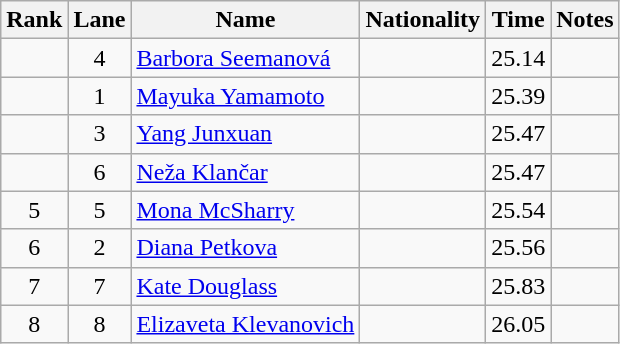<table class="wikitable sortable" style="text-align:center">
<tr>
<th>Rank</th>
<th>Lane</th>
<th>Name</th>
<th>Nationality</th>
<th>Time</th>
<th>Notes</th>
</tr>
<tr>
<td></td>
<td>4</td>
<td align=left><a href='#'>Barbora Seemanová</a></td>
<td align=left></td>
<td>25.14</td>
<td></td>
</tr>
<tr>
<td></td>
<td>1</td>
<td align=left><a href='#'>Mayuka Yamamoto</a></td>
<td align=left></td>
<td>25.39</td>
<td></td>
</tr>
<tr>
<td></td>
<td>3</td>
<td align=left><a href='#'>Yang Junxuan</a></td>
<td align=left></td>
<td>25.47</td>
<td></td>
</tr>
<tr>
<td></td>
<td>6</td>
<td align=left><a href='#'>Neža Klančar</a></td>
<td align=left></td>
<td>25.47</td>
<td></td>
</tr>
<tr>
<td>5</td>
<td>5</td>
<td align=left><a href='#'>Mona McSharry</a></td>
<td align=left></td>
<td>25.54</td>
<td></td>
</tr>
<tr>
<td>6</td>
<td>2</td>
<td align=left><a href='#'>Diana Petkova</a></td>
<td align=left></td>
<td>25.56</td>
<td></td>
</tr>
<tr>
<td>7</td>
<td>7</td>
<td align=left><a href='#'>Kate Douglass</a></td>
<td align=left></td>
<td>25.83</td>
<td></td>
</tr>
<tr>
<td>8</td>
<td>8</td>
<td align=left><a href='#'>Elizaveta Klevanovich</a></td>
<td align=left></td>
<td>26.05</td>
<td></td>
</tr>
</table>
